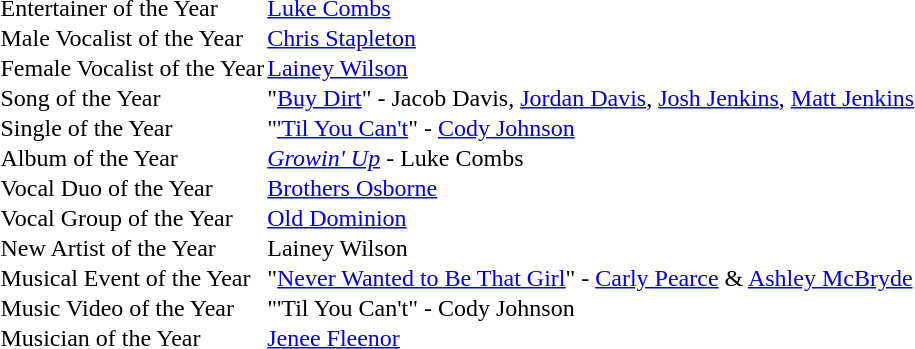<table cellspacing="0" cellpadding="1" border="0">
<tr>
<td>Entertainer of the Year</td>
<td><a href='#'>Luke Combs</a></td>
</tr>
<tr>
<td>Male Vocalist of the Year</td>
<td><a href='#'>Chris Stapleton</a></td>
</tr>
<tr>
<td>Female Vocalist of the Year</td>
<td><a href='#'>Lainey Wilson</a></td>
</tr>
<tr>
<td>Song of the Year</td>
<td>"<a href='#'>Buy Dirt</a>" - Jacob Davis, <a href='#'>Jordan Davis</a>, <a href='#'>Josh Jenkins</a>, <a href='#'>Matt Jenkins</a></td>
</tr>
<tr>
<td>Single of the Year</td>
<td>"<a href='#'>'Til You Can't</a>" - <a href='#'>Cody Johnson</a></td>
</tr>
<tr>
<td>Album of the Year</td>
<td><em><a href='#'>Growin' Up</a></em> - Luke Combs</td>
</tr>
<tr>
<td>Vocal Duo of the Year</td>
<td><a href='#'>Brothers Osborne</a></td>
</tr>
<tr>
<td>Vocal Group of the Year</td>
<td><a href='#'>Old Dominion</a></td>
</tr>
<tr>
<td>New Artist of the Year</td>
<td>Lainey Wilson</td>
</tr>
<tr>
<td>Musical Event of the Year</td>
<td>"<a href='#'>Never Wanted to Be That Girl</a>" - <a href='#'>Carly Pearce</a> & <a href='#'>Ashley McBryde</a></td>
</tr>
<tr>
<td>Music Video of the Year</td>
<td>"'Til You Can't" - Cody Johnson</td>
</tr>
<tr>
<td>Musician of the Year</td>
<td><a href='#'>Jenee Fleenor</a></td>
</tr>
</table>
